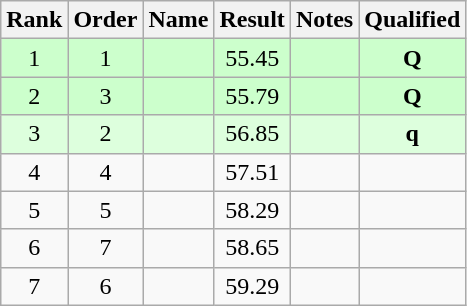<table class="wikitable sortable" style="text-align:center">
<tr>
<th>Rank</th>
<th>Order</th>
<th>Name</th>
<th>Result</th>
<th>Notes</th>
<th>Qualified</th>
</tr>
<tr style="background:#cfc;">
<td>1</td>
<td>1</td>
<td align="left"></td>
<td>55.45</td>
<td></td>
<td><strong>Q</strong></td>
</tr>
<tr style="background:#cfc;">
<td>2</td>
<td>3</td>
<td align="left"></td>
<td>55.79</td>
<td></td>
<td><strong>Q</strong></td>
</tr>
<tr style="background:#dfd;">
<td>3</td>
<td>2</td>
<td align="left"></td>
<td>56.85</td>
<td></td>
<td><strong>q</strong></td>
</tr>
<tr>
<td>4</td>
<td>4</td>
<td align="left"></td>
<td>57.51</td>
<td></td>
<td></td>
</tr>
<tr>
<td>5</td>
<td>5</td>
<td align="left"></td>
<td>58.29</td>
<td></td>
<td></td>
</tr>
<tr>
<td>6</td>
<td>7</td>
<td align="left"></td>
<td>58.65</td>
<td></td>
<td></td>
</tr>
<tr>
<td>7</td>
<td>6</td>
<td align="left"></td>
<td>59.29</td>
<td></td>
<td></td>
</tr>
</table>
